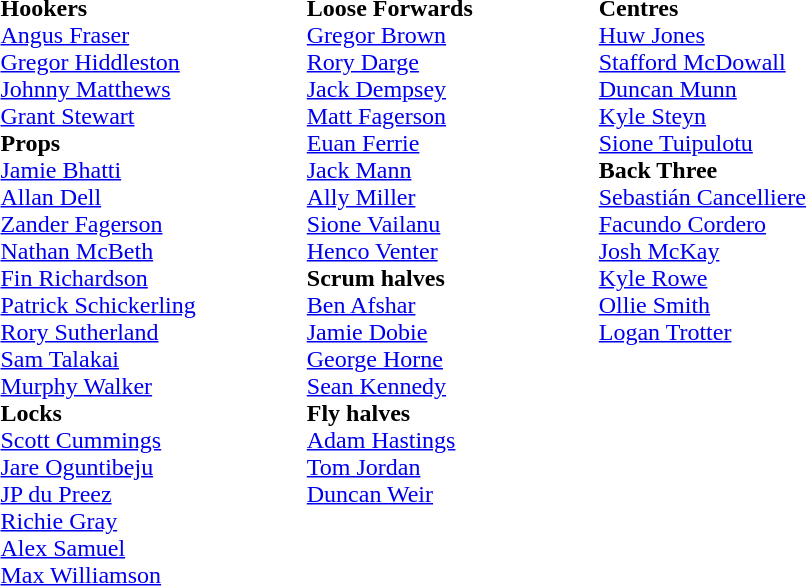<table class="toccolours" style="border-collapse: collapse;">
<tr>
<td valign="top"></td>
<td width="20"> </td>
<td valign="top"><br><strong>Hookers</strong><br> <a href='#'>Angus Fraser</a><br>
 <a href='#'>Gregor Hiddleston</a><br>
 <a href='#'>Johnny Matthews</a><br>
 <a href='#'>Grant Stewart</a><br><strong>Props</strong><br> <a href='#'>Jamie Bhatti</a><br>
 <a href='#'>Allan Dell</a><br>
 <a href='#'>Zander Fagerson</a><br>
 <a href='#'>Nathan McBeth</a><br>
 <a href='#'>Fin Richardson</a><br>
 <a href='#'>Patrick Schickerling</a><br>
 <a href='#'>Rory Sutherland</a><br>
 <a href='#'>Sam Talakai</a><br>
 <a href='#'>Murphy Walker</a><br><strong>Locks</strong><br> <a href='#'>Scott Cummings</a><br>
 <a href='#'>Jare Oguntibeju</a><br>
 <a href='#'>JP du Preez</a><br>
 <a href='#'>Richie Gray</a><br>
 <a href='#'>Alex Samuel</a><br>
 <a href='#'>Max Williamson</a></td>
<td width="70"> </td>
<td valign="top"><br><strong>Loose Forwards</strong><br> <a href='#'>Gregor Brown</a><br>
 <a href='#'>Rory Darge</a><br>
 <a href='#'>Jack Dempsey</a><br>
 <a href='#'>Matt Fagerson</a><br>
 <a href='#'>Euan Ferrie</a><br>
 <a href='#'>Jack Mann</a><br>
 <a href='#'>Ally Miller</a><br>
 <a href='#'>Sione Vailanu</a><br>
 <a href='#'>Henco Venter</a><br><strong>Scrum halves</strong><br> <a href='#'>Ben Afshar</a><br>
 <a href='#'>Jamie Dobie</a><br>
 <a href='#'>George Horne</a><br>
 <a href='#'>Sean Kennedy</a><br><strong>Fly halves</strong><br> <a href='#'>Adam Hastings</a><br>
 <a href='#'>Tom Jordan</a><br>
 <a href='#'>Duncan Weir</a><br>
<br></td>
<td width="80"> </td>
<td valign="top"><br><strong>Centres</strong><br> <a href='#'>Huw Jones</a><br>
 <a href='#'>Stafford McDowall</a><br>
 <a href='#'>Duncan Munn</a><br>
 <a href='#'>Kyle Steyn</a><br>
 <a href='#'>Sione Tuipulotu</a><br><strong>Back Three</strong><br> <a href='#'>Sebastián Cancelliere</a><br>
 <a href='#'>Facundo Cordero</a><br>
 <a href='#'>Josh McKay</a><br>
 <a href='#'>Kyle Rowe</a><br>
 <a href='#'>Ollie Smith</a><br>
 <a href='#'>Logan Trotter</a><br></td>
<td width="35"> </td>
<td valign="top"></td>
</tr>
</table>
